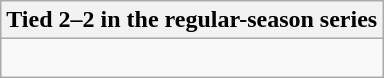<table class="wikitable collapsible collapsed">
<tr>
<th>Tied 2–2 in the regular-season series</th>
</tr>
<tr>
<td><br>


</td>
</tr>
</table>
